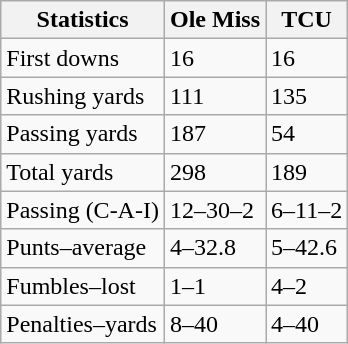<table class="wikitable">
<tr>
<th>Statistics</th>
<th>Ole Miss</th>
<th>TCU</th>
</tr>
<tr>
<td>First downs</td>
<td>16</td>
<td>16</td>
</tr>
<tr>
<td>Rushing yards</td>
<td>111</td>
<td>135</td>
</tr>
<tr>
<td>Passing yards</td>
<td>187</td>
<td>54</td>
</tr>
<tr>
<td>Total yards</td>
<td>298</td>
<td>189</td>
</tr>
<tr>
<td>Passing (C-A-I)</td>
<td>12–30–2</td>
<td>6–11–2</td>
</tr>
<tr>
<td>Punts–average</td>
<td>4–32.8</td>
<td>5–42.6</td>
</tr>
<tr>
<td>Fumbles–lost</td>
<td>1–1</td>
<td>4–2</td>
</tr>
<tr>
<td>Penalties–yards</td>
<td>8–40</td>
<td>4–40</td>
</tr>
</table>
